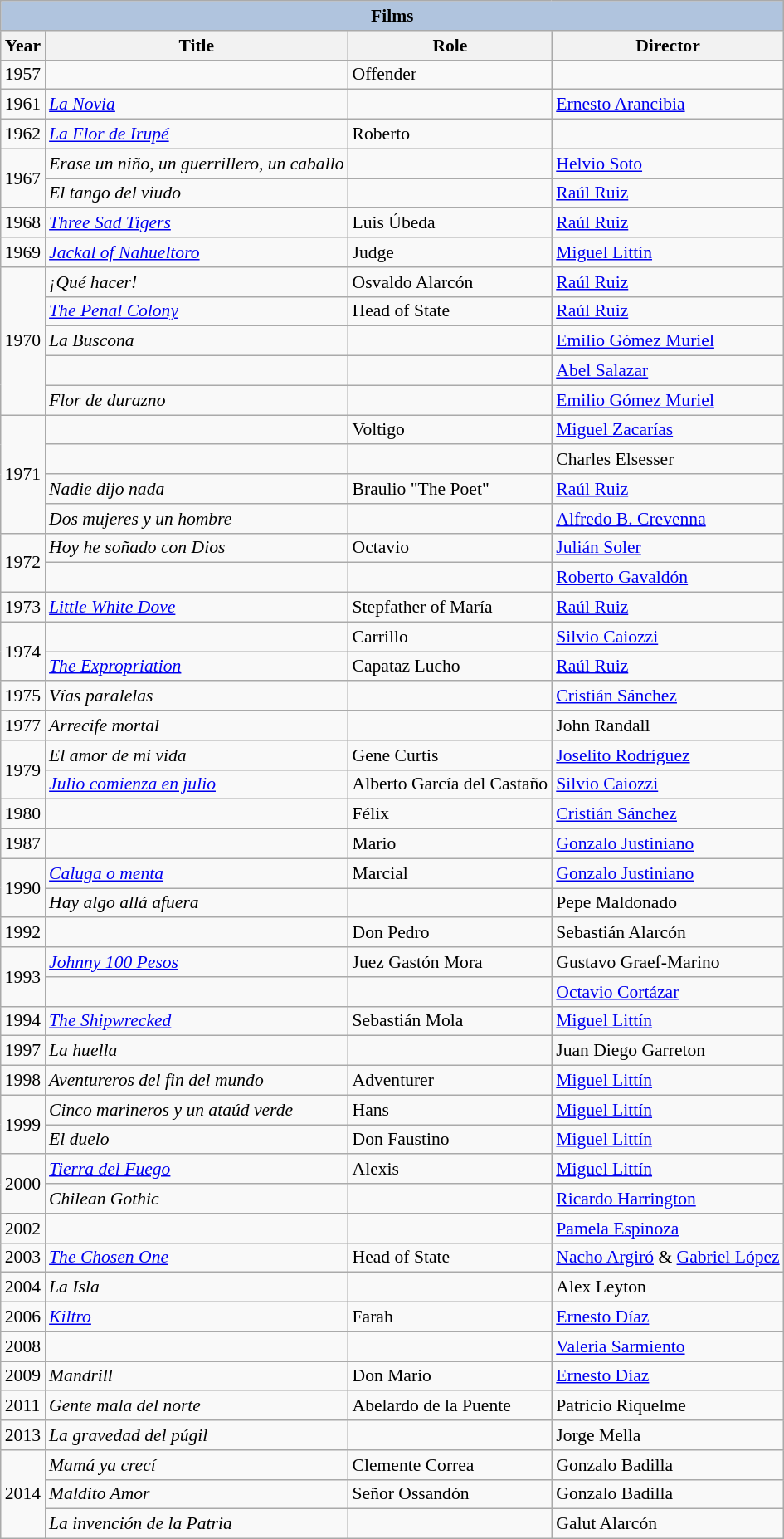<table class="wikitable" style="font-size: 90%;">
<tr>
<th colspan="4" style="background: LightSteelBlue;">Films</th>
</tr>
<tr>
<th>Year</th>
<th>Title</th>
<th>Role</th>
<th>Director</th>
</tr>
<tr>
<td>1957</td>
<td><em></em></td>
<td>Offender</td>
<td></td>
</tr>
<tr>
<td>1961</td>
<td><em><a href='#'>La Novia</a></em></td>
<td></td>
<td><a href='#'>Ernesto Arancibia</a></td>
</tr>
<tr>
<td>1962</td>
<td><em><a href='#'>La Flor de Irupé</a></em></td>
<td>Roberto</td>
<td></td>
</tr>
<tr>
<td rowspan="2">1967</td>
<td><em>Erase un niño, un guerrillero, un caballo</em></td>
<td></td>
<td><a href='#'>Helvio Soto</a></td>
</tr>
<tr>
<td><em>El tango del viudo</em></td>
<td></td>
<td><a href='#'>Raúl Ruiz</a></td>
</tr>
<tr>
<td>1968</td>
<td><em><a href='#'>Three Sad Tigers</a></em></td>
<td>Luis Úbeda</td>
<td><a href='#'>Raúl Ruiz</a></td>
</tr>
<tr>
<td>1969</td>
<td><em><a href='#'>Jackal of Nahueltoro</a></em></td>
<td>Judge</td>
<td><a href='#'>Miguel Littín</a></td>
</tr>
<tr>
<td rowspan="5">1970</td>
<td><em>¡Qué hacer!</em></td>
<td>Osvaldo Alarcón</td>
<td><a href='#'>Raúl Ruiz</a></td>
</tr>
<tr>
<td><em><a href='#'>The Penal Colony</a></em></td>
<td>Head of State</td>
<td><a href='#'>Raúl Ruiz</a></td>
</tr>
<tr>
<td><em>La Buscona</em></td>
<td></td>
<td><a href='#'>Emilio Gómez Muriel</a></td>
</tr>
<tr>
<td><em></em></td>
<td></td>
<td><a href='#'>Abel Salazar</a></td>
</tr>
<tr>
<td><em>Flor de durazno</em></td>
<td></td>
<td><a href='#'>Emilio Gómez Muriel</a></td>
</tr>
<tr>
<td rowspan="4">1971</td>
<td><em></em></td>
<td>Voltigo</td>
<td><a href='#'>Miguel Zacarías</a></td>
</tr>
<tr>
<td><em></em></td>
<td></td>
<td>Charles Elsesser</td>
</tr>
<tr>
<td><em>Nadie dijo nada</em></td>
<td>Braulio "The Poet"</td>
<td><a href='#'>Raúl Ruiz</a></td>
</tr>
<tr>
<td><em>Dos mujeres y un hombre</em></td>
<td></td>
<td><a href='#'>Alfredo B. Crevenna</a></td>
</tr>
<tr>
<td rowspan="2">1972</td>
<td><em>Hoy he soñado con Dios</em></td>
<td>Octavio</td>
<td><a href='#'>Julián Soler</a></td>
</tr>
<tr>
<td><em></em></td>
<td></td>
<td><a href='#'>Roberto Gavaldón</a></td>
</tr>
<tr>
<td>1973</td>
<td><em><a href='#'>Little White Dove</a></em></td>
<td>Stepfather of María</td>
<td><a href='#'>Raúl Ruiz</a></td>
</tr>
<tr>
<td rowspan="2">1974</td>
<td><em></em></td>
<td>Carrillo</td>
<td><a href='#'>Silvio Caiozzi</a></td>
</tr>
<tr>
<td><em><a href='#'>The Expropriation</a></em></td>
<td>Capataz Lucho</td>
<td><a href='#'>Raúl Ruiz</a></td>
</tr>
<tr>
<td>1975</td>
<td><em>Vías paralelas</em></td>
<td></td>
<td><a href='#'>Cristián Sánchez</a></td>
</tr>
<tr>
<td>1977</td>
<td><em>Arrecife mortal</em></td>
<td></td>
<td>John Randall</td>
</tr>
<tr>
<td rowspan="2">1979</td>
<td><em>El amor de mi vida</em></td>
<td>Gene Curtis</td>
<td><a href='#'>Joselito Rodríguez</a></td>
</tr>
<tr>
<td><em><a href='#'>Julio comienza en julio</a></em></td>
<td>Alberto García del Castaño</td>
<td><a href='#'>Silvio Caiozzi</a></td>
</tr>
<tr>
<td>1980</td>
<td><em></em></td>
<td>Félix</td>
<td><a href='#'>Cristián Sánchez</a></td>
</tr>
<tr>
<td>1987</td>
<td><em></em></td>
<td>Mario</td>
<td><a href='#'>Gonzalo Justiniano</a></td>
</tr>
<tr>
<td rowspan="2">1990</td>
<td><em><a href='#'>Caluga o menta</a></em></td>
<td>Marcial</td>
<td><a href='#'>Gonzalo Justiniano</a></td>
</tr>
<tr>
<td><em>Hay algo allá afuera</em></td>
<td></td>
<td>Pepe Maldonado</td>
</tr>
<tr>
<td>1992</td>
<td><em></em></td>
<td>Don Pedro</td>
<td>Sebastián Alarcón</td>
</tr>
<tr>
<td rowspan="2">1993</td>
<td><em><a href='#'>Johnny 100 Pesos</a></em></td>
<td>Juez Gastón Mora</td>
<td>Gustavo Graef-Marino</td>
</tr>
<tr>
<td><em></em></td>
<td></td>
<td><a href='#'>Octavio Cortázar</a></td>
</tr>
<tr>
<td>1994</td>
<td><em><a href='#'>The Shipwrecked</a></em></td>
<td>Sebastián Mola</td>
<td><a href='#'>Miguel Littín</a></td>
</tr>
<tr>
<td>1997</td>
<td><em>La huella</em></td>
<td></td>
<td>Juan Diego Garreton</td>
</tr>
<tr>
<td>1998</td>
<td><em>Aventureros del fin del mundo</em></td>
<td>Adventurer</td>
<td><a href='#'>Miguel Littín</a></td>
</tr>
<tr>
<td rowspan="2">1999</td>
<td><em>Cinco marineros y un ataúd verde</em></td>
<td>Hans</td>
<td><a href='#'>Miguel Littín</a></td>
</tr>
<tr>
<td><em>El duelo</em></td>
<td>Don Faustino</td>
<td><a href='#'>Miguel Littín</a></td>
</tr>
<tr>
<td rowspan="2">2000</td>
<td><em><a href='#'>Tierra del Fuego</a></em></td>
<td>Alexis</td>
<td><a href='#'>Miguel Littín</a></td>
</tr>
<tr>
<td><em>Chilean Gothic</em></td>
<td></td>
<td><a href='#'>Ricardo Harrington</a></td>
</tr>
<tr>
<td>2002</td>
<td><em></em></td>
<td></td>
<td><a href='#'>Pamela Espinoza</a></td>
</tr>
<tr>
<td>2003</td>
<td><em><a href='#'>The Chosen One</a></em></td>
<td>Head of State</td>
<td><a href='#'>Nacho Argiró</a>  & <a href='#'>Gabriel López</a></td>
</tr>
<tr>
<td>2004</td>
<td><em>La Isla</em></td>
<td></td>
<td>Alex Leyton</td>
</tr>
<tr>
<td>2006</td>
<td><em><a href='#'>Kiltro</a></em></td>
<td>Farah</td>
<td><a href='#'>Ernesto Díaz</a></td>
</tr>
<tr>
<td>2008</td>
<td><em></em></td>
<td></td>
<td><a href='#'>Valeria Sarmiento</a></td>
</tr>
<tr>
<td>2009</td>
<td><em>Mandrill</em></td>
<td>Don Mario</td>
<td><a href='#'>Ernesto Díaz</a></td>
</tr>
<tr>
<td>2011</td>
<td><em>Gente mala del norte</em></td>
<td>Abelardo de la Puente</td>
<td>Patricio Riquelme</td>
</tr>
<tr>
<td>2013</td>
<td><em>La gravedad del púgil</em></td>
<td></td>
<td>Jorge Mella</td>
</tr>
<tr>
<td rowspan="3">2014</td>
<td><em>Mamá ya crecí</em></td>
<td>Clemente Correa</td>
<td>Gonzalo Badilla</td>
</tr>
<tr>
<td><em>Maldito Amor</em></td>
<td>Señor Ossandón</td>
<td>Gonzalo Badilla</td>
</tr>
<tr>
<td><em>La invención de la Patria</em></td>
<td></td>
<td>Galut Alarcón</td>
</tr>
</table>
